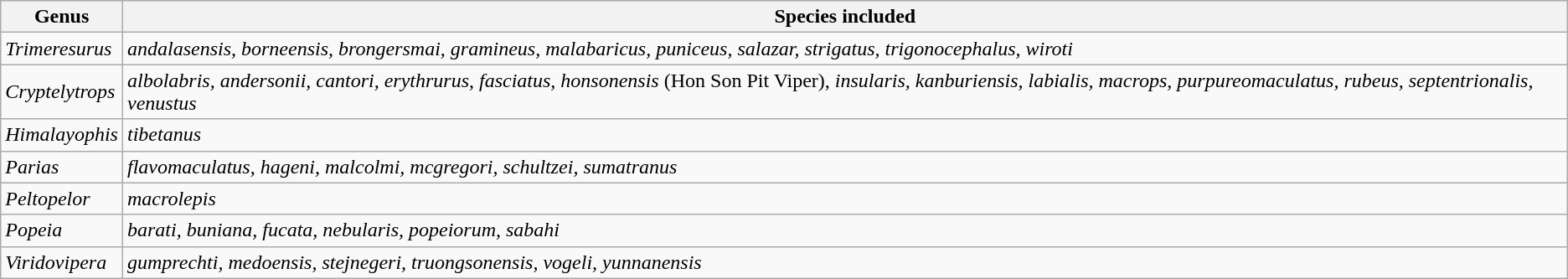<table class="wikitable" border="1">
<tr>
<th>Genus</th>
<th>Species included</th>
</tr>
<tr>
<td><em>Trimeresurus</em></td>
<td><em>andalasensis, borneensis, brongersmai, gramineus, malabaricus, puniceus, salazar, strigatus, trigonocephalus, wiroti</em></td>
</tr>
<tr>
<td><em>Cryptelytrops</em></td>
<td><em>albolabris, andersonii, cantori, erythrurus, fasciatus, honsonensis</em> (Hon Son Pit Viper), <em>insularis, kanburiensis, labialis, macrops, purpureomaculatus, rubeus, septentrionalis, venustus</em></td>
</tr>
<tr>
<td><em>Himalayophis</em></td>
<td><em>tibetanus</em></td>
</tr>
<tr>
<td><em>Parias</em></td>
<td><em>flavomaculatus, hageni, malcolmi, mcgregori, schultzei, sumatranus</em></td>
</tr>
<tr>
<td><em>Peltopelor</em></td>
<td><em>macrolepis</em></td>
</tr>
<tr>
<td><em>Popeia</em></td>
<td><em>barati, buniana, fucata, nebularis, popeiorum, sabahi</em></td>
</tr>
<tr>
<td><em>Viridovipera</em></td>
<td><em>gumprechti, medoensis, stejnegeri, truongsonensis, vogeli, yunnanensis</em></td>
</tr>
</table>
